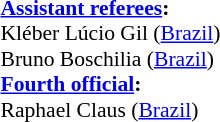<table width=50% style="font-size: 90%">
<tr>
<td><br><strong><a href='#'>Assistant referees</a>:</strong>
<br>Kléber Lúcio Gil (<a href='#'>Brazil</a>)
<br>Bruno Boschilia (<a href='#'>Brazil</a>)
<br><strong><a href='#'>Fourth official</a>:</strong>
<br>Raphael Claus (<a href='#'>Brazil</a>)</td>
</tr>
</table>
